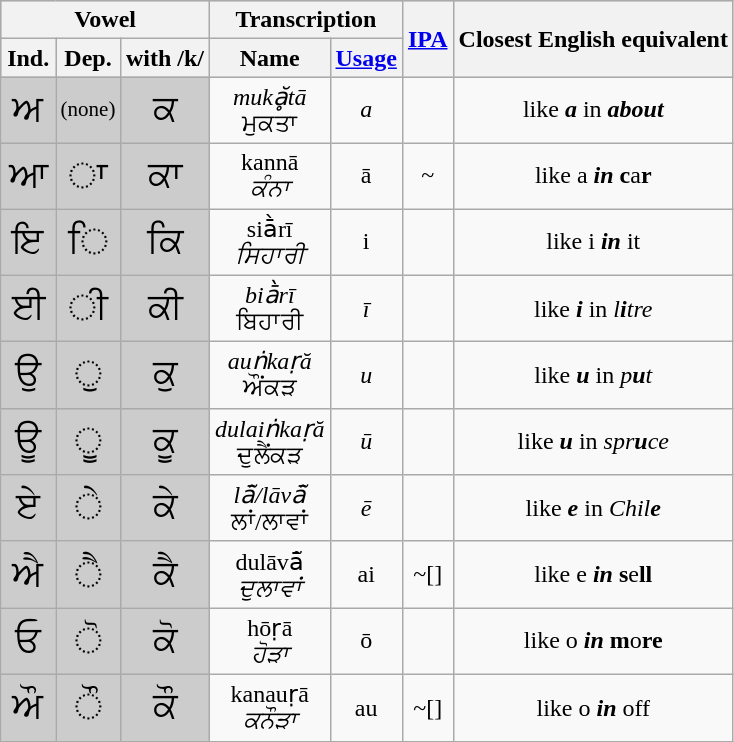<table class="wikitable floatright" style="text-align:center">
<tr bgcolor="#CCCCCC">
<th colspan="3">Vowel</th>
<th colspan="2">Transcription</th>
<th rowspan="2"><a href='#'>IPA</a></th>
<th rowspan="2">Closest English equivalent</th>
</tr>
<tr bgcolor="#CCCCCC">
<th>Ind.</th>
<th>Dep.</th>
<th>with /k/</th>
<th>Name</th>
<th><a href='#'>Usage</a></th>
</tr>
<tr>
<td bgcolor="#CCCCCC" style="font-size:24px" align="center">ਅ</td>
<td bgcolor="#CCCCCC" style="font-size:14px" align="center">(none)</td>
<td bgcolor="#CCCCCC" style="font-size:24px" align="center">ਕ</td>
<td><em>mukḁ̆tā</em><br>ਮੁਕਤਾ</td>
<td><em>a</em></td>
<td></td>
<td>like <strong><em>a</em></strong> in <strong><em>a<strong>bout<em></td>
</tr>
<tr>
<td bgcolor="#CCCCCC" style="font-size:24px" align="center">ਆ</td>
<td bgcolor="#CCCCCC" style="font-size:24px" align="center">ਾ</td>
<td bgcolor="#CCCCCC" style="font-size:24px" align="center">ਕਾ</td>
<td></em>kannā<em><br>ਕੰਨਾ</td>
<td></em>ā<em></td>
<td>~</td>
<td>like </em></strong>a<strong><em> in </em>c</strong>a<strong>r<em></td>
</tr>
<tr>
<td bgcolor="#CCCCCC" style="font-size:24px" align="center">ਇ</td>
<td bgcolor="#CCCCCC" style="font-size:24px" align="center">ਿ</td>
<td bgcolor="#CCCCCC" style="font-size:24px" align="center">ਕਿ</td>
<td></em>siā̀rī<em><br>ਸਿਹਾਰੀ</td>
<td></em>i<em></td>
<td></td>
<td>like </em></strong>i<strong><em> in </em></strong>i</strong>t</em></td>
</tr>
<tr>
<td bgcolor="#CCCCCC" style="font-size:24px" align="center">ਈ</td>
<td bgcolor="#CCCCCC" style="font-size:24px" align="center">ੀ</td>
<td bgcolor="#CCCCCC" style="font-size:24px" align="center">ਕੀ</td>
<td><em>biā̀rī</em><br>ਬਿਹਾਰੀ</td>
<td><em>ī</em></td>
<td></td>
<td>like <strong><em>i</em></strong> in <em>l<strong>i</strong>tre</em></td>
</tr>
<tr>
<td bgcolor="#CCCCCC" style="font-size:24px" align="center">ਉ</td>
<td bgcolor="#CCCCCC" style="font-size:24px" align="center">ੁ</td>
<td bgcolor="#CCCCCC" style="font-size:24px" align="center">ਕੁ</td>
<td><em>auṅkaṛă</em><br>ਔਂਕੜ</td>
<td><em>u</em></td>
<td></td>
<td>like <strong><em>u</em></strong> in <em>p<strong>u</strong>t</em></td>
</tr>
<tr>
<td bgcolor="#CCCCCC" style="font-size:24px" align="center">ਊ</td>
<td bgcolor="#CCCCCC" style="font-size:24px" align="center">ੂ</td>
<td bgcolor="#CCCCCC" style="font-size:24px" align="center">ਕੂ</td>
<td><em>dulaiṅkaṛă</em><br>ਦੁਲੈਂਕੜ</td>
<td><em>ū</em></td>
<td></td>
<td>like <strong><em>u</em></strong> in <em>spr<strong>u</strong>ce</em></td>
</tr>
<tr>
<td bgcolor="#CCCCCC" style="font-size:24px" align="center">ਏ</td>
<td bgcolor="#CCCCCC" style="font-size:24px" align="center">ੇ</td>
<td bgcolor="#CCCCCC" style="font-size:24px" align="center">ਕੇ</td>
<td><em>lā̃/lāvā̃</em><br>ਲਾਂ/ਲਾਵਾਂ</td>
<td><em>ē</em></td>
<td></td>
<td>like <strong><em>e</em></strong> in <em>Chil<strong>e<strong><em></td>
</tr>
<tr>
<td bgcolor="#CCCCCC" style="font-size:24px" align="center">ਐ</td>
<td bgcolor="#CCCCCC" style="font-size:24px" align="center">ੈ</td>
<td bgcolor="#CCCCCC" style="font-size:24px" align="center">ਕੈ</td>
<td></em>dulāvā̃<em><br>ਦੁਲਾਵਾਂ</td>
<td></em>ai<em></td>
<td>~[]</td>
<td>like </em></strong>e<strong><em> in </em>s</strong>e<strong>ll<em></td>
</tr>
<tr>
<td bgcolor="#CCCCCC" style="font-size:24px" align="center">ਓ</td>
<td bgcolor="#CCCCCC" style="font-size:24px" align="center">ੋ</td>
<td bgcolor="#CCCCCC" style="font-size:24px" align="center">ਕੋ</td>
<td></em>hōṛā<em><br>ਹੋੜਾ</td>
<td></em>ō<em></td>
<td></td>
<td>like </em></strong>o<strong><em> in </em>m</strong>o<strong>re<em></td>
</tr>
<tr>
<td bgcolor="#CCCCCC" style="font-size:24px" align="center">ਔ</td>
<td bgcolor="#CCCCCC" style="font-size:24px" align="center">ੌ</td>
<td bgcolor="#CCCCCC" style="font-size:24px" align="center">ਕੌ</td>
<td></em>kanauṛā<em><br>ਕਨੌੜਾ</td>
<td></em>au<em></td>
<td>~[]</td>
<td>like </em></strong>o<strong><em> in </em></strong>o</strong>ff</em></td>
</tr>
</table>
